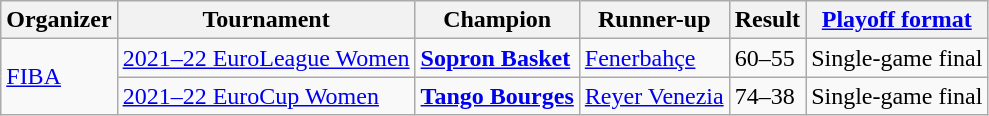<table class="wikitable">
<tr>
<th>Organizer</th>
<th>Tournament</th>
<th>Champion</th>
<th>Runner-up</th>
<th>Result</th>
<th><a href='#'>Playoff format</a></th>
</tr>
<tr>
<td rowspan=2><a href='#'>FIBA</a></td>
<td><a href='#'>2021–22 EuroLeague Women</a></td>
<td> <strong><a href='#'>Sopron Basket</a></strong></td>
<td> <a href='#'>Fenerbahçe</a></td>
<td>60–55</td>
<td>Single-game final</td>
</tr>
<tr>
<td><a href='#'>2021–22 EuroCup Women</a></td>
<td> <strong><a href='#'>Tango Bourges</a></strong></td>
<td> <a href='#'>Reyer Venezia</a></td>
<td>74–38</td>
<td>Single-game final</td>
</tr>
</table>
